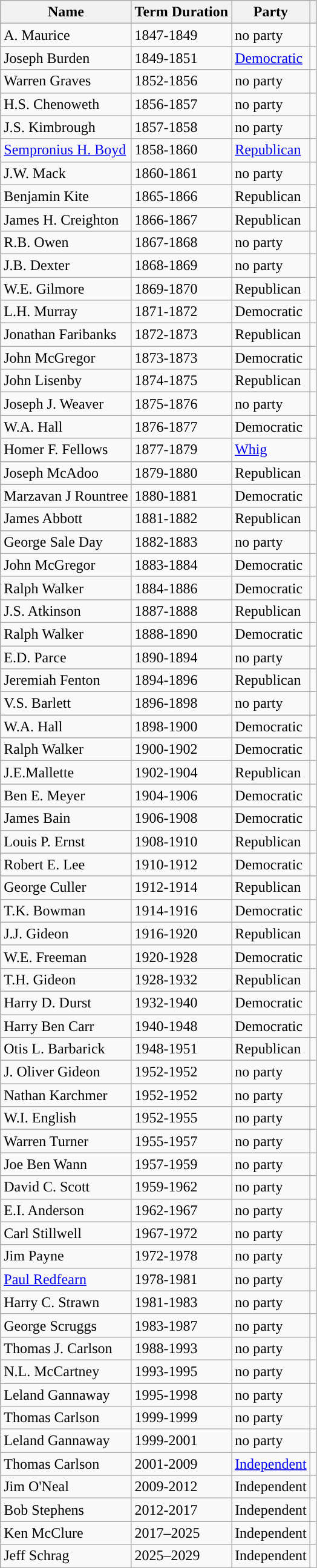<table class="wikitable">
<tr>
<th>Name</th>
<th>Term Duration</th>
<th>Party</th>
<th></th>
</tr>
<tr>
<td>A. Maurice</td>
<td>1847-1849</td>
<td>no party</td>
<td></td>
</tr>
<tr>
<td>Joseph Burden</td>
<td>1849-1851</td>
<td><a href='#'>Democratic</a></td>
<td bgcolor=></td>
</tr>
<tr>
<td>Warren Graves</td>
<td>1852-1856</td>
<td>no party</td>
<td></td>
</tr>
<tr>
<td>H.S. Chenoweth</td>
<td>1856-1857</td>
<td>no party</td>
<td></td>
</tr>
<tr>
<td>J.S. Kimbrough</td>
<td>1857-1858</td>
<td>no party</td>
<td></td>
</tr>
<tr>
<td><a href='#'>Sempronius H. Boyd</a></td>
<td>1858-1860</td>
<td><a href='#'>Republican</a></td>
<td bgcolor=></td>
</tr>
<tr>
<td>J.W. Mack</td>
<td>1860-1861</td>
<td>no party</td>
<td></td>
</tr>
<tr>
<td>Benjamin Kite</td>
<td>1865-1866</td>
<td>Republican</td>
<td bgcolor=></td>
</tr>
<tr>
<td>James H. Creighton</td>
<td>1866-1867</td>
<td>Republican</td>
<td bgcolor=></td>
</tr>
<tr>
<td>R.B. Owen</td>
<td>1867-1868</td>
<td>no party</td>
<td></td>
</tr>
<tr>
<td>J.B. Dexter</td>
<td>1868-1869</td>
<td>no party</td>
<td></td>
</tr>
<tr>
<td>W.E. Gilmore</td>
<td>1869-1870</td>
<td>Republican</td>
<td bgcolor=></td>
</tr>
<tr>
<td>L.H. Murray</td>
<td>1871-1872</td>
<td>Democratic</td>
<td bgcolor=></td>
</tr>
<tr>
<td>Jonathan Faribanks</td>
<td>1872-1873</td>
<td>Republican</td>
<td bgcolor=></td>
</tr>
<tr>
<td>John McGregor</td>
<td>1873-1873</td>
<td>Democratic</td>
<td bgcolor=></td>
</tr>
<tr>
<td>John Lisenby</td>
<td>1874-1875</td>
<td>Republican</td>
<td bgcolor=></td>
</tr>
<tr>
<td>Joseph J. Weaver</td>
<td>1875-1876</td>
<td>no party</td>
<td></td>
</tr>
<tr>
<td>W.A. Hall</td>
<td>1876-1877</td>
<td>Democratic</td>
<td bgcolor=></td>
</tr>
<tr>
<td>Homer F. Fellows</td>
<td>1877-1879</td>
<td><a href='#'>Whig</a></td>
<td bgcolor=></td>
</tr>
<tr>
<td>Joseph McAdoo</td>
<td>1879-1880</td>
<td>Republican</td>
<td bgcolor=></td>
</tr>
<tr>
<td>Marzavan J Rountree</td>
<td>1880-1881</td>
<td>Democratic</td>
<td bgcolor=></td>
</tr>
<tr>
<td>James Abbott</td>
<td>1881-1882</td>
<td>Republican</td>
<td bgcolor=></td>
</tr>
<tr>
<td>George Sale Day</td>
<td>1882-1883</td>
<td>no party</td>
<td></td>
</tr>
<tr>
<td>John McGregor</td>
<td>1883-1884</td>
<td>Democratic</td>
<td bgcolor=></td>
</tr>
<tr>
<td>Ralph Walker</td>
<td>1884-1886</td>
<td>Democratic</td>
<td bgcolor=></td>
</tr>
<tr>
<td>J.S. Atkinson</td>
<td>1887-1888</td>
<td>Republican</td>
<td bgcolor=></td>
</tr>
<tr>
<td>Ralph Walker</td>
<td>1888-1890</td>
<td>Democratic</td>
<td bgcolor=></td>
</tr>
<tr>
<td>E.D. Parce</td>
<td>1890-1894</td>
<td>no party</td>
<td></td>
</tr>
<tr>
<td>Jeremiah Fenton</td>
<td>1894-1896</td>
<td>Republican</td>
<td bgcolor=></td>
</tr>
<tr>
<td>V.S. Barlett</td>
<td>1896-1898</td>
<td>no party</td>
<td></td>
</tr>
<tr>
<td>W.A. Hall</td>
<td>1898-1900</td>
<td>Democratic</td>
<td bgcolor=></td>
</tr>
<tr>
<td>Ralph Walker</td>
<td>1900-1902</td>
<td>Democratic</td>
<td bgcolor=></td>
</tr>
<tr>
<td>J.E.Mallette</td>
<td>1902-1904</td>
<td>Republican</td>
<td bgcolor=></td>
</tr>
<tr>
<td>Ben E. Meyer</td>
<td>1904-1906</td>
<td>Democratic</td>
<td bgcolor=></td>
</tr>
<tr>
<td>James Bain</td>
<td>1906-1908</td>
<td>Democratic</td>
<td bgcolor=></td>
</tr>
<tr>
<td>Louis P. Ernst</td>
<td>1908-1910</td>
<td>Republican</td>
<td bgcolor=></td>
</tr>
<tr>
<td>Robert E. Lee</td>
<td>1910-1912</td>
<td>Democratic</td>
<td bgcolor=></td>
</tr>
<tr>
<td>George Culler</td>
<td>1912-1914</td>
<td>Republican</td>
<td bgcolor=></td>
</tr>
<tr>
<td>T.K. Bowman</td>
<td>1914-1916</td>
<td>Democratic</td>
<td bgcolor=></td>
</tr>
<tr>
<td>J.J. Gideon</td>
<td>1916-1920</td>
<td>Republican</td>
<td bgcolor=></td>
</tr>
<tr>
<td>W.E. Freeman</td>
<td>1920-1928</td>
<td>Democratic</td>
<td bgcolor=></td>
</tr>
<tr>
<td>T.H. Gideon</td>
<td>1928-1932</td>
<td>Republican</td>
<td bgcolor=></td>
</tr>
<tr>
<td>Harry D. Durst</td>
<td>1932-1940</td>
<td>Democratic</td>
<td bgcolor=></td>
</tr>
<tr>
<td>Harry Ben Carr</td>
<td>1940-1948</td>
<td>Democratic</td>
<td bgcolor=></td>
</tr>
<tr>
<td>Otis L. Barbarick</td>
<td>1948-1951</td>
<td>Republican</td>
<td bgcolor=></td>
</tr>
<tr>
<td>J. Oliver Gideon</td>
<td>1952-1952</td>
<td>no party</td>
<td></td>
</tr>
<tr>
<td>Nathan Karchmer</td>
<td>1952-1952</td>
<td>no party</td>
<td></td>
</tr>
<tr>
<td>W.I. English</td>
<td>1952-1955</td>
<td>no party</td>
<td></td>
</tr>
<tr>
<td>Warren Turner</td>
<td>1955-1957</td>
<td>no party</td>
<td></td>
</tr>
<tr>
<td>Joe Ben Wann</td>
<td>1957-1959</td>
<td>no party</td>
<td></td>
</tr>
<tr>
<td>David C. Scott</td>
<td>1959-1962</td>
<td>no party</td>
<td></td>
</tr>
<tr>
<td>E.I. Anderson</td>
<td>1962-1967</td>
<td>no party</td>
<td></td>
</tr>
<tr>
<td>Carl Stillwell</td>
<td>1967-1972</td>
<td>no party</td>
<td></td>
</tr>
<tr>
<td>Jim Payne</td>
<td>1972-1978</td>
<td>no party</td>
<td></td>
</tr>
<tr>
<td><a href='#'>Paul Redfearn</a></td>
<td>1978-1981</td>
<td>no party</td>
<td></td>
</tr>
<tr>
<td>Harry C. Strawn</td>
<td>1981-1983</td>
<td>no party</td>
<td></td>
</tr>
<tr>
<td>George Scruggs</td>
<td>1983-1987</td>
<td>no party</td>
<td></td>
</tr>
<tr>
<td>Thomas J. Carlson</td>
<td>1988-1993</td>
<td>no party</td>
<td></td>
</tr>
<tr>
<td>N.L. McCartney</td>
<td>1993-1995</td>
<td>no party</td>
<td></td>
</tr>
<tr>
<td>Leland Gannaway</td>
<td>1995-1998</td>
<td>no party</td>
<td></td>
</tr>
<tr>
<td>Thomas Carlson</td>
<td>1999-1999</td>
<td>no party</td>
<td></td>
</tr>
<tr>
<td>Leland Gannaway</td>
<td>1999-2001</td>
<td>no party</td>
<td></td>
</tr>
<tr>
<td>Thomas Carlson</td>
<td>2001-2009</td>
<td><a href='#'>Independent</a></td>
<td bgcolor=></td>
</tr>
<tr>
<td>Jim O'Neal</td>
<td>2009-2012</td>
<td>Independent</td>
<td bgcolor=></td>
</tr>
<tr>
<td>Bob Stephens</td>
<td>2012-2017</td>
<td>Independent</td>
<td></td>
</tr>
<tr>
<td>Ken McClure</td>
<td>2017–2025</td>
<td>Independent</td>
<td bgcolor=></td>
</tr>
<tr>
<td>Jeff Schrag</td>
<td>2025–2029</td>
<td>Independent</td>
<td bgcolor=></td>
</tr>
</table>
